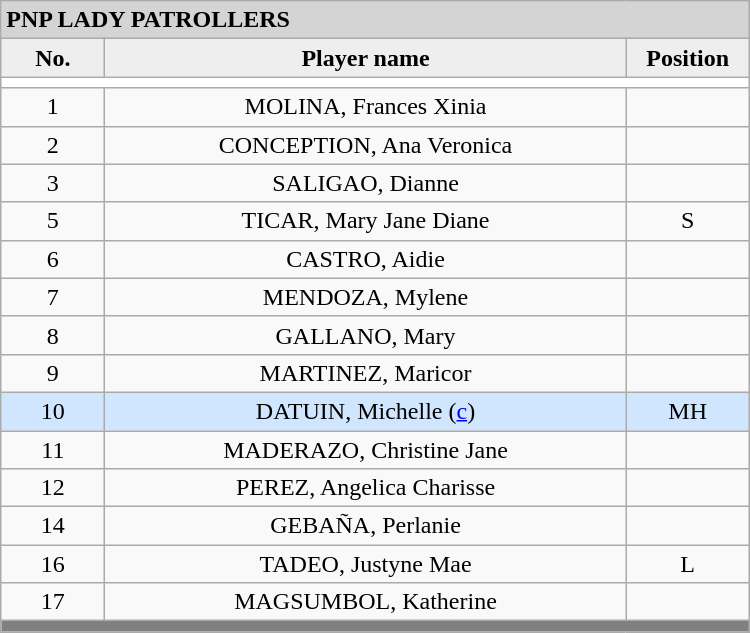<table class='wikitable mw-collapsible mw-collapsed' style='text-align: center; width: 500px; border: none;'>
<tr>
<th style="background:#D4D4D4; text-align:left;" colspan=3> PNP LADY PATROLLERS</th>
</tr>
<tr style="background:#EEEEEE; font-weight:bold;">
<td width=10%>No.</td>
<td width=50%>Player name</td>
<td width=10%>Position</td>
</tr>
<tr style="background:#FFFFFF;">
<td colspan=3 align=center></td>
</tr>
<tr>
<td align=center>1</td>
<td>MOLINA, Frances Xinia</td>
<td align=center></td>
</tr>
<tr>
<td align=center>2</td>
<td>CONCEPTION, Ana Veronica</td>
<td align=center></td>
</tr>
<tr>
<td align=center>3</td>
<td>SALIGAO, Dianne</td>
<td align=center></td>
</tr>
<tr>
<td align=center>5</td>
<td>TICAR, Mary Jane Diane</td>
<td align=center>S</td>
</tr>
<tr>
<td align=center>6</td>
<td>CASTRO, Aidie</td>
<td align=center></td>
</tr>
<tr>
<td align=center>7</td>
<td>MENDOZA, Mylene</td>
<td align=center></td>
</tr>
<tr>
<td align=center>8</td>
<td>GALLANO, Mary</td>
<td align=center></td>
</tr>
<tr>
<td align=center>9</td>
<td>MARTINEZ, Maricor</td>
<td align=center></td>
</tr>
<tr bgcolor=#D0E6FF>
<td align=center>10</td>
<td>DATUIN, Michelle (<a href='#'>c</a>)</td>
<td align=center>MH</td>
</tr>
<tr>
<td align=center>11</td>
<td>MADERAZO, Christine Jane</td>
<td align=center></td>
</tr>
<tr>
<td align=center>12</td>
<td>PEREZ, Angelica Charisse</td>
<td align=center></td>
</tr>
<tr>
<td align=center>14</td>
<td>GEBAÑA, Perlanie</td>
<td align=center></td>
</tr>
<tr>
<td align=center>16</td>
<td>TADEO, Justyne Mae</td>
<td align=center>L</td>
</tr>
<tr>
<td align=center>17</td>
<td>MAGSUMBOL, Katherine</td>
<td align=center></td>
</tr>
<tr>
<th style="background:gray;" colspan=3></th>
</tr>
<tr>
</tr>
</table>
